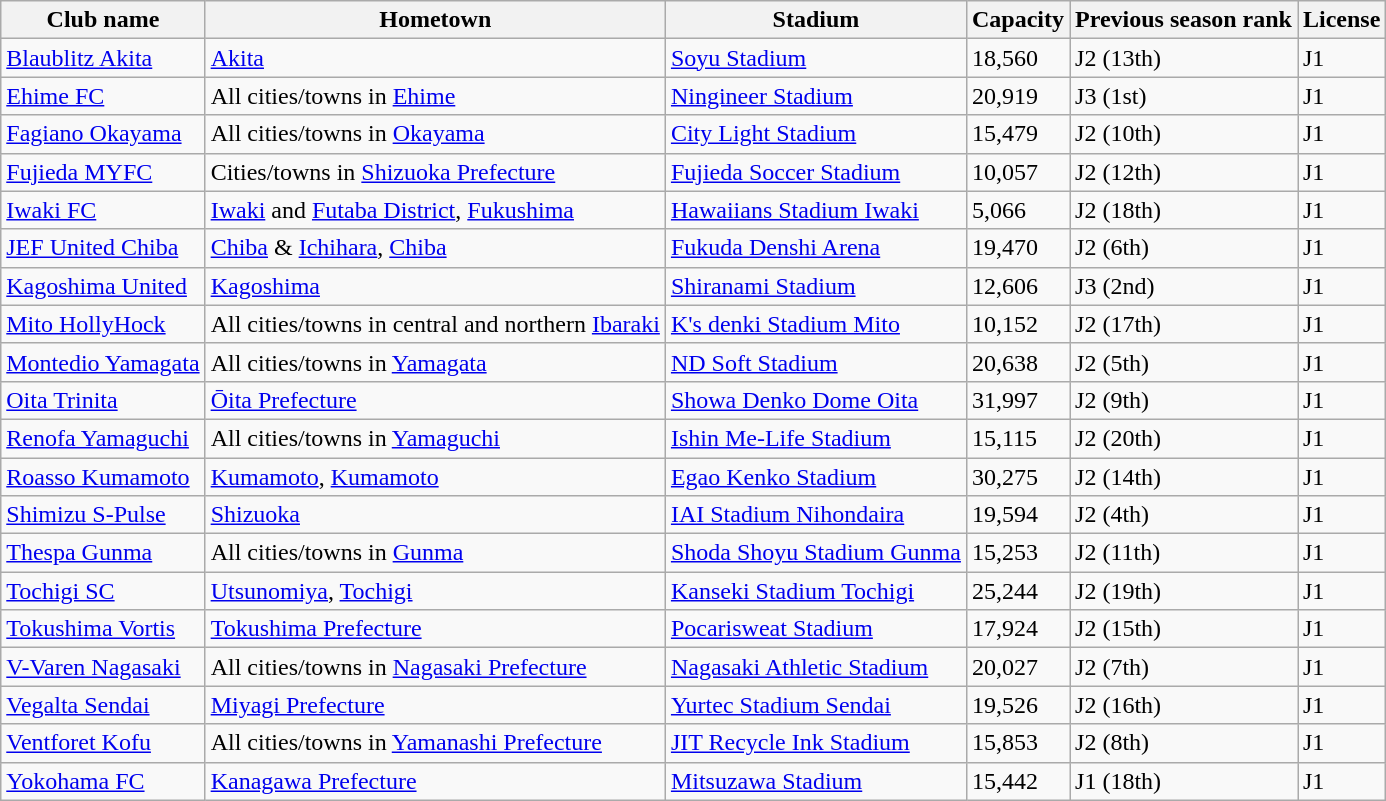<table class="wikitable sortable">
<tr>
<th>Club name</th>
<th>Hometown</th>
<th>Stadium</th>
<th>Capacity</th>
<th>Previous season rank</th>
<th>License</th>
</tr>
<tr>
<td><a href='#'>Blaublitz Akita</a></td>
<td><a href='#'>Akita</a></td>
<td><a href='#'>Soyu Stadium</a></td>
<td>18,560</td>
<td>J2 (13th)</td>
<td>J1</td>
</tr>
<tr>
<td><a href='#'>Ehime FC</a></td>
<td>All cities/towns in <a href='#'>Ehime</a></td>
<td><a href='#'>Ningineer Stadium</a></td>
<td>20,919</td>
<td> J3 (1st)</td>
<td>J1</td>
</tr>
<tr>
<td><a href='#'>Fagiano Okayama</a></td>
<td>All cities/towns in <a href='#'>Okayama</a></td>
<td><a href='#'>City Light Stadium</a></td>
<td>15,479</td>
<td>J2 (10th)</td>
<td>J1</td>
</tr>
<tr>
<td><a href='#'>Fujieda MYFC</a></td>
<td>Cities/towns in <a href='#'>Shizuoka Prefecture</a></td>
<td><a href='#'>Fujieda Soccer Stadium</a></td>
<td>10,057</td>
<td>J2 (12th)</td>
<td>J1</td>
</tr>
<tr>
<td><a href='#'>Iwaki FC</a></td>
<td><a href='#'>Iwaki</a> and <a href='#'>Futaba District</a>, <a href='#'>Fukushima</a></td>
<td><a href='#'>Hawaiians Stadium Iwaki</a></td>
<td>5,066</td>
<td>J2 (18th)</td>
<td>J1</td>
</tr>
<tr>
<td><a href='#'>JEF United Chiba</a></td>
<td><a href='#'>Chiba</a> & <a href='#'>Ichihara</a>, <a href='#'>Chiba</a></td>
<td><a href='#'>Fukuda Denshi Arena</a></td>
<td>19,470</td>
<td>J2 (6th)</td>
<td>J1</td>
</tr>
<tr>
<td><a href='#'>Kagoshima United</a></td>
<td><a href='#'>Kagoshima</a></td>
<td><a href='#'>Shiranami Stadium</a></td>
<td>12,606</td>
<td> J3 (2nd)</td>
<td>J1</td>
</tr>
<tr>
<td><a href='#'>Mito HollyHock</a></td>
<td>All cities/towns in central and northern <a href='#'>Ibaraki</a></td>
<td><a href='#'>K's denki Stadium Mito</a></td>
<td>10,152</td>
<td>J2 (17th)</td>
<td>J1</td>
</tr>
<tr>
<td><a href='#'>Montedio Yamagata</a></td>
<td>All cities/towns in <a href='#'>Yamagata</a></td>
<td><a href='#'>ND Soft Stadium</a></td>
<td>20,638</td>
<td>J2 (5th)</td>
<td>J1</td>
</tr>
<tr>
<td><a href='#'>Oita Trinita</a></td>
<td><a href='#'>Ōita Prefecture</a></td>
<td><a href='#'>Showa Denko Dome Oita</a></td>
<td>31,997</td>
<td>J2 (9th)</td>
<td>J1</td>
</tr>
<tr>
<td><a href='#'>Renofa Yamaguchi</a></td>
<td>All cities/towns in <a href='#'>Yamaguchi</a></td>
<td><a href='#'>Ishin Me-Life Stadium</a></td>
<td>15,115</td>
<td>J2 (20th)</td>
<td>J1</td>
</tr>
<tr>
<td><a href='#'>Roasso Kumamoto</a></td>
<td><a href='#'>Kumamoto</a>, <a href='#'>Kumamoto</a></td>
<td><a href='#'>Egao Kenko Stadium</a></td>
<td>30,275</td>
<td>J2 (14th)</td>
<td>J1</td>
</tr>
<tr>
<td><a href='#'>Shimizu S-Pulse</a></td>
<td><a href='#'>Shizuoka</a></td>
<td><a href='#'>IAI Stadium Nihondaira</a></td>
<td>19,594</td>
<td>J2 (4th)</td>
<td>J1</td>
</tr>
<tr>
<td><a href='#'>Thespa Gunma</a></td>
<td>All cities/towns in <a href='#'>Gunma</a></td>
<td><a href='#'>Shoda Shoyu Stadium Gunma</a></td>
<td>15,253</td>
<td>J2 (11th)</td>
<td>J1</td>
</tr>
<tr>
<td><a href='#'>Tochigi SC</a></td>
<td><a href='#'>Utsunomiya</a>, <a href='#'>Tochigi</a></td>
<td><a href='#'>Kanseki Stadium Tochigi</a></td>
<td>25,244</td>
<td>J2 (19th)</td>
<td>J1</td>
</tr>
<tr>
<td><a href='#'>Tokushima Vortis</a></td>
<td><a href='#'>Tokushima Prefecture</a></td>
<td><a href='#'>Pocarisweat Stadium</a></td>
<td>17,924</td>
<td>J2 (15th)</td>
<td>J1</td>
</tr>
<tr>
<td><a href='#'>V-Varen Nagasaki</a></td>
<td>All cities/towns in <a href='#'>Nagasaki Prefecture</a></td>
<td><a href='#'>Nagasaki Athletic Stadium</a></td>
<td>20,027</td>
<td>J2 (7th)</td>
<td>J1</td>
</tr>
<tr>
<td><a href='#'>Vegalta Sendai</a></td>
<td><a href='#'>Miyagi Prefecture</a></td>
<td><a href='#'>Yurtec Stadium Sendai</a></td>
<td>19,526</td>
<td>J2 (16th)</td>
<td>J1</td>
</tr>
<tr>
<td><a href='#'>Ventforet Kofu</a></td>
<td>All cities/towns in <a href='#'>Yamanashi Prefecture</a></td>
<td><a href='#'>JIT Recycle Ink Stadium</a></td>
<td>15,853</td>
<td>J2 (8th)</td>
<td>J1</td>
</tr>
<tr>
<td><a href='#'>Yokohama FC</a></td>
<td><a href='#'>Kanagawa Prefecture</a></td>
<td><a href='#'>Mitsuzawa Stadium</a></td>
<td>15,442</td>
<td> J1 (18th)</td>
<td>J1</td>
</tr>
</table>
